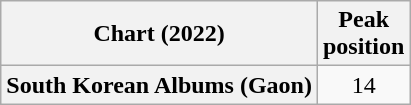<table class="wikitable sortable plainrowheaders" style="text-align:center">
<tr>
<th scope="col">Chart (2022)</th>
<th scope="col">Peak<br>position</th>
</tr>
<tr>
<th scope="row">South Korean Albums (Gaon)</th>
<td>14</td>
</tr>
</table>
